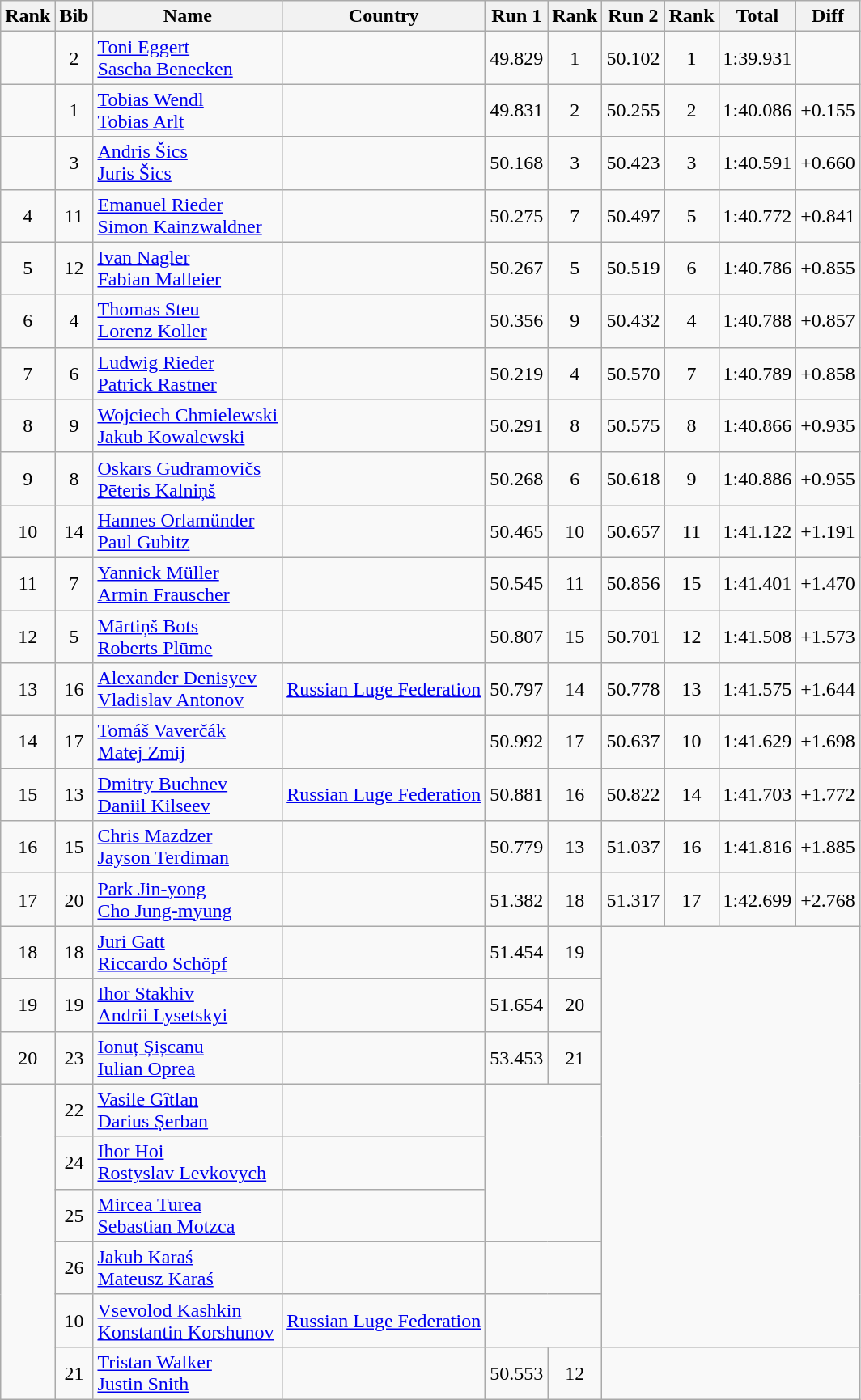<table class="wikitable sortable" style="text-align:center">
<tr>
<th>Rank</th>
<th>Bib</th>
<th>Name</th>
<th>Country</th>
<th>Run 1</th>
<th>Rank</th>
<th>Run 2</th>
<th>Rank</th>
<th>Total</th>
<th>Diff</th>
</tr>
<tr>
<td></td>
<td>2</td>
<td align=left><a href='#'>Toni Eggert</a><br><a href='#'>Sascha Benecken</a></td>
<td align=left></td>
<td>49.829</td>
<td>1</td>
<td>50.102</td>
<td>1</td>
<td>1:39.931</td>
<td></td>
</tr>
<tr>
<td></td>
<td>1</td>
<td align=left><a href='#'>Tobias Wendl</a><br><a href='#'>Tobias Arlt</a></td>
<td align=left></td>
<td>49.831</td>
<td>2</td>
<td>50.255</td>
<td>2</td>
<td>1:40.086</td>
<td>+0.155</td>
</tr>
<tr>
<td></td>
<td>3</td>
<td align=left><a href='#'>Andris Šics</a><br><a href='#'>Juris Šics</a></td>
<td align=left></td>
<td>50.168</td>
<td>3</td>
<td>50.423</td>
<td>3</td>
<td>1:40.591</td>
<td>+0.660</td>
</tr>
<tr>
<td>4</td>
<td>11</td>
<td align=left><a href='#'>Emanuel Rieder</a><br><a href='#'>Simon Kainzwaldner</a></td>
<td align=left></td>
<td>50.275</td>
<td>7</td>
<td>50.497</td>
<td>5</td>
<td>1:40.772</td>
<td>+0.841</td>
</tr>
<tr>
<td>5</td>
<td>12</td>
<td align=left><a href='#'>Ivan Nagler</a><br><a href='#'>Fabian Malleier</a></td>
<td align=left></td>
<td>50.267</td>
<td>5</td>
<td>50.519</td>
<td>6</td>
<td>1:40.786</td>
<td>+0.855</td>
</tr>
<tr>
<td>6</td>
<td>4</td>
<td align=left><a href='#'>Thomas Steu</a><br><a href='#'>Lorenz Koller</a></td>
<td align=left></td>
<td>50.356</td>
<td>9</td>
<td>50.432</td>
<td>4</td>
<td>1:40.788</td>
<td>+0.857</td>
</tr>
<tr>
<td>7</td>
<td>6</td>
<td align=left><a href='#'>Ludwig Rieder</a><br><a href='#'>Patrick Rastner</a></td>
<td align=left></td>
<td>50.219</td>
<td>4</td>
<td>50.570</td>
<td>7</td>
<td>1:40.789</td>
<td>+0.858</td>
</tr>
<tr>
<td>8</td>
<td>9</td>
<td align=left><a href='#'>Wojciech Chmielewski</a><br><a href='#'>Jakub Kowalewski</a></td>
<td align=left></td>
<td>50.291</td>
<td>8</td>
<td>50.575</td>
<td>8</td>
<td>1:40.866</td>
<td>+0.935</td>
</tr>
<tr>
<td>9</td>
<td>8</td>
<td align=left><a href='#'>Oskars Gudramovičs</a><br><a href='#'>Pēteris Kalniņš</a></td>
<td align=left></td>
<td>50.268</td>
<td>6</td>
<td>50.618</td>
<td>9</td>
<td>1:40.886</td>
<td>+0.955</td>
</tr>
<tr>
<td>10</td>
<td>14</td>
<td align=left><a href='#'>Hannes Orlamünder</a><br><a href='#'>Paul Gubitz</a></td>
<td align=left></td>
<td>50.465</td>
<td>10</td>
<td>50.657</td>
<td>11</td>
<td>1:41.122</td>
<td>+1.191</td>
</tr>
<tr>
<td>11</td>
<td>7</td>
<td align=left><a href='#'>Yannick Müller</a><br><a href='#'>Armin Frauscher</a></td>
<td align=left></td>
<td>50.545</td>
<td>11</td>
<td>50.856</td>
<td>15</td>
<td>1:41.401</td>
<td>+1.470</td>
</tr>
<tr>
<td>12</td>
<td>5</td>
<td align=left><a href='#'>Mārtiņš Bots</a><br><a href='#'>Roberts Plūme</a></td>
<td align=left></td>
<td>50.807</td>
<td>15</td>
<td>50.701</td>
<td>12</td>
<td>1:41.508</td>
<td>+1.573</td>
</tr>
<tr>
<td>13</td>
<td>16</td>
<td align=left><a href='#'>Alexander Denisyev</a><br><a href='#'>Vladislav Antonov</a></td>
<td align=left><a href='#'>Russian Luge Federation</a></td>
<td>50.797</td>
<td>14</td>
<td>50.778</td>
<td>13</td>
<td>1:41.575</td>
<td>+1.644</td>
</tr>
<tr>
<td>14</td>
<td>17</td>
<td align=left><a href='#'>Tomáš Vaverčák</a><br><a href='#'>Matej Zmij</a></td>
<td align=left></td>
<td>50.992</td>
<td>17</td>
<td>50.637</td>
<td>10</td>
<td>1:41.629</td>
<td>+1.698</td>
</tr>
<tr>
<td>15</td>
<td>13</td>
<td align=left><a href='#'>Dmitry Buchnev</a><br><a href='#'>Daniil Kilseev</a></td>
<td align=left><a href='#'>Russian Luge Federation</a></td>
<td>50.881</td>
<td>16</td>
<td>50.822</td>
<td>14</td>
<td>1:41.703</td>
<td>+1.772</td>
</tr>
<tr>
<td>16</td>
<td>15</td>
<td align=left><a href='#'>Chris Mazdzer</a><br><a href='#'>Jayson Terdiman</a></td>
<td align=left></td>
<td>50.779</td>
<td>13</td>
<td>51.037</td>
<td>16</td>
<td>1:41.816</td>
<td>+1.885</td>
</tr>
<tr>
<td>17</td>
<td>20</td>
<td align=left><a href='#'>Park Jin-yong</a><br><a href='#'>Cho Jung-myung</a></td>
<td align=left></td>
<td>51.382</td>
<td>18</td>
<td>51.317</td>
<td>17</td>
<td>1:42.699</td>
<td>+2.768</td>
</tr>
<tr>
<td>18</td>
<td>18</td>
<td align=left><a href='#'>Juri Gatt</a><br><a href='#'>Riccardo Schöpf</a></td>
<td align=left></td>
<td>51.454</td>
<td>19</td>
<td colspan=4 rowspan=8></td>
</tr>
<tr>
<td>19</td>
<td>19</td>
<td align=left><a href='#'>Ihor Stakhiv</a><br><a href='#'>Andrii Lysetskyi</a></td>
<td align=left></td>
<td>51.654</td>
<td>20</td>
</tr>
<tr>
<td>20</td>
<td>23</td>
<td align=left><a href='#'>Ionuț Șișcanu</a><br><a href='#'>Iulian Oprea</a></td>
<td align=left></td>
<td>53.453</td>
<td>21</td>
</tr>
<tr>
<td rowspan=6></td>
<td>22</td>
<td align=left><a href='#'>Vasile Gîtlan</a><br><a href='#'>Darius Şerban</a></td>
<td align=left></td>
<td colspan=2 rowspan=3></td>
</tr>
<tr>
<td>24</td>
<td align=left><a href='#'>Ihor Hoi</a><br><a href='#'>Rostyslav Levkovych</a></td>
<td align=left></td>
</tr>
<tr>
<td>25</td>
<td align=left><a href='#'>Mircea Turea</a><br><a href='#'>Sebastian Motzca</a></td>
<td align=left></td>
</tr>
<tr>
<td>26</td>
<td align=left><a href='#'>Jakub Karaś</a><br><a href='#'>Mateusz Karaś</a></td>
<td align=left></td>
<td colspan=2></td>
</tr>
<tr>
<td>10</td>
<td align=left><a href='#'>Vsevolod Kashkin</a><br><a href='#'>Konstantin Korshunov</a></td>
<td align=left><a href='#'>Russian Luge Federation</a></td>
<td colspan=2></td>
</tr>
<tr>
<td>21</td>
<td align=left><a href='#'>Tristan Walker</a><br><a href='#'>Justin Snith</a></td>
<td align=left></td>
<td>50.553</td>
<td>12</td>
<td colspan=4></td>
</tr>
</table>
